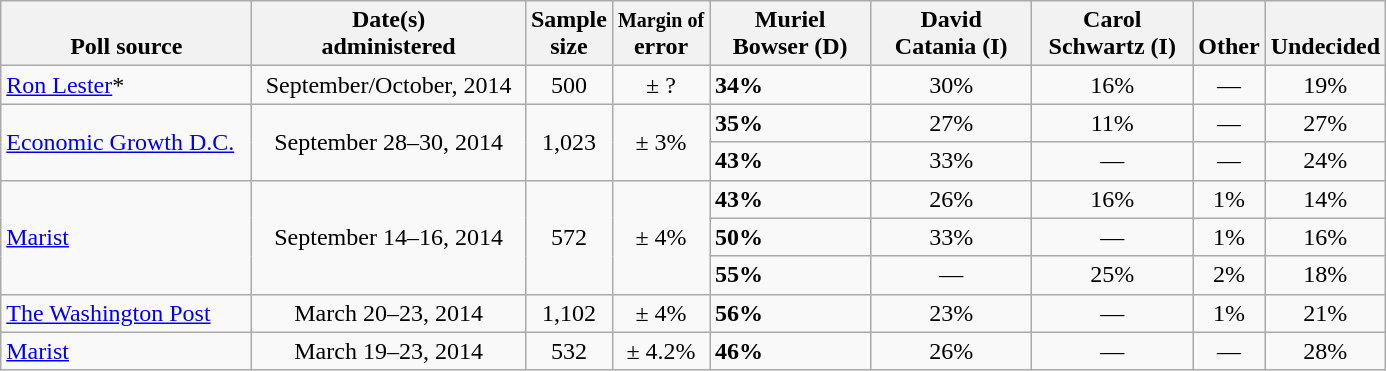<table class="wikitable">
<tr valign= bottom>
<th style="width:160px;">Poll source</th>
<th style="width:175px;">Date(s)<br>administered</th>
<th class=small>Sample<br>size</th>
<th><small>Margin of</small><br>error</th>
<th style="width:100px;">Muriel<br>Bowser (D)</th>
<th style="width:100px;">David<br>Catania (I)</th>
<th style="width:100px;">Carol<br>Schwartz (I)</th>
<th>Other</th>
<th>Undecided</th>
</tr>
<tr>
<td><a href='#'>Ron Lester</a>*</td>
<td align=center>September/October, 2014</td>
<td align=center>500</td>
<td align=center>± ?</td>
<td><strong>34%</strong></td>
<td align=center>30%</td>
<td align=center>16%</td>
<td align=center>—</td>
<td align=center>19%</td>
</tr>
<tr>
<td rowspan=2><a href='#'>Economic Growth D.C.</a></td>
<td align=center rowspan=2>September 28–30, 2014</td>
<td align=center rowspan=2>1,023</td>
<td align=center rowspan=2>± 3%</td>
<td><strong>35%</strong></td>
<td align=center>27%</td>
<td align=center>11%</td>
<td align=center>—</td>
<td align=center>27%</td>
</tr>
<tr>
<td><strong>43%</strong></td>
<td align=center>33%</td>
<td align=center>—</td>
<td align=center>—</td>
<td align=center>24%</td>
</tr>
<tr>
<td rowspan=3><a href='#'>Marist</a></td>
<td align=center rowspan=3>September 14–16, 2014</td>
<td align=center rowspan=3>572</td>
<td align=center rowspan=3>± 4%</td>
<td><strong>43%</strong></td>
<td align=center>26%</td>
<td align=center>16%</td>
<td align=center>1%</td>
<td align=center>14%</td>
</tr>
<tr>
<td><strong>50%</strong></td>
<td align=center>33%</td>
<td align=center>—</td>
<td align=center>1%</td>
<td align=center>16%</td>
</tr>
<tr>
<td><strong>55%</strong></td>
<td align=center>—</td>
<td align=center>25%</td>
<td align=center>2%</td>
<td align=center>18%</td>
</tr>
<tr>
<td><a href='#'>The Washington Post</a></td>
<td align=center>March 20–23, 2014</td>
<td align=center>1,102</td>
<td align=center>± 4%</td>
<td><strong>56%</strong></td>
<td align=center>23%</td>
<td align=center>—</td>
<td align=center>1%</td>
<td align=center>21%</td>
</tr>
<tr>
<td><a href='#'>Marist</a></td>
<td align=center>March 19–23, 2014</td>
<td align=center>532</td>
<td align=center>± 4.2%</td>
<td><strong>46%</strong></td>
<td align=center>26%</td>
<td align=center>—</td>
<td align=center>—</td>
<td align=center>28%</td>
</tr>
</table>
